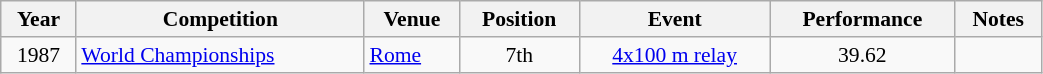<table class="wikitable" width=55% style="font-size:90%; text-align:center;">
<tr>
<th>Year</th>
<th>Competition</th>
<th>Venue</th>
<th>Position</th>
<th>Event</th>
<th>Performance</th>
<th>Notes</th>
</tr>
<tr>
<td>1987</td>
<td align=left><a href='#'>World Championships</a></td>
<td align=left> <a href='#'>Rome</a></td>
<td>7th</td>
<td><a href='#'>4x100 m relay</a></td>
<td>39.62</td>
<td></td>
</tr>
</table>
